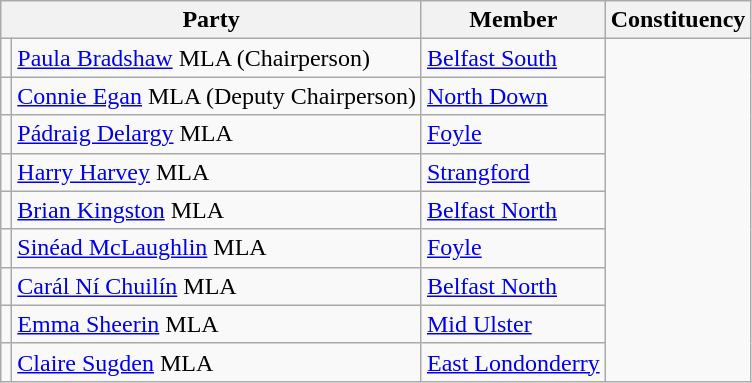<table class="wikitable" border="1">
<tr>
<th colspan="2" scope="col">Party</th>
<th scope="col">Member</th>
<th scope="col">Constituency</th>
</tr>
<tr>
<td></td>
<td><a href='#'>Paula Bradshaw</a> MLA (Chairperson)</td>
<td><a href='#'>Belfast South</a></td>
</tr>
<tr>
<td></td>
<td><a href='#'>Connie Egan</a> MLA (Deputy Chairperson)</td>
<td><a href='#'>North Down</a></td>
</tr>
<tr>
<td></td>
<td><a href='#'>Pádraig Delargy</a> MLA</td>
<td><a href='#'>Foyle</a></td>
</tr>
<tr>
<td></td>
<td><a href='#'>Harry Harvey</a> MLA</td>
<td><a href='#'>Strangford</a></td>
</tr>
<tr>
<td></td>
<td><a href='#'>Brian Kingston</a> MLA</td>
<td><a href='#'>Belfast North</a></td>
</tr>
<tr>
<td></td>
<td><a href='#'>Sinéad McLaughlin</a> MLA</td>
<td><a href='#'>Foyle</a></td>
</tr>
<tr>
<td></td>
<td><a href='#'>Carál Ní Chuilín</a> MLA</td>
<td><a href='#'>Belfast North</a></td>
</tr>
<tr>
<td></td>
<td><a href='#'>Emma Sheerin</a> MLA</td>
<td><a href='#'>Mid Ulster</a></td>
</tr>
<tr>
<td></td>
<td><a href='#'>Claire Sugden</a> MLA</td>
<td><a href='#'>East Londonderry</a></td>
</tr>
</table>
